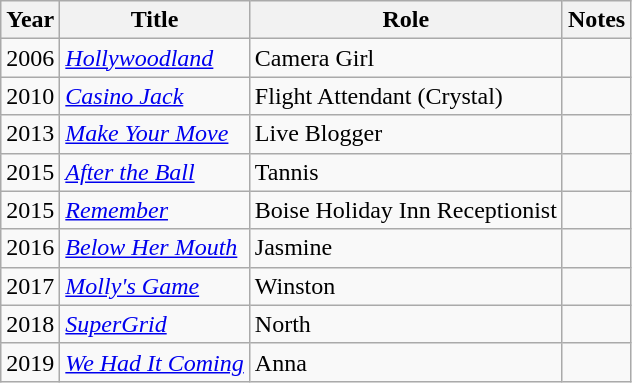<table class="wikitable sortable">
<tr>
<th>Year</th>
<th>Title</th>
<th>Role</th>
<th class="unsortable">Notes</th>
</tr>
<tr>
<td>2006</td>
<td><em><a href='#'>Hollywoodland</a></em></td>
<td>Camera Girl</td>
<td></td>
</tr>
<tr>
<td>2010</td>
<td><em><a href='#'>Casino Jack</a></em></td>
<td>Flight Attendant (Crystal)</td>
<td></td>
</tr>
<tr>
<td>2013</td>
<td><em><a href='#'>Make Your Move</a></em></td>
<td>Live Blogger</td>
<td></td>
</tr>
<tr>
<td>2015</td>
<td><em><a href='#'>After the Ball</a></em></td>
<td>Tannis</td>
<td></td>
</tr>
<tr>
<td>2015</td>
<td><em><a href='#'>Remember</a></em></td>
<td>Boise Holiday Inn Receptionist</td>
<td></td>
</tr>
<tr>
<td>2016</td>
<td><em><a href='#'>Below Her Mouth</a></em></td>
<td>Jasmine</td>
<td></td>
</tr>
<tr>
<td>2017</td>
<td><em><a href='#'>Molly's Game</a></em></td>
<td>Winston</td>
<td></td>
</tr>
<tr>
<td>2018</td>
<td><em><a href='#'>SuperGrid</a></em></td>
<td>North</td>
<td></td>
</tr>
<tr>
<td>2019</td>
<td><em><a href='#'>We Had It Coming</a></em></td>
<td>Anna</td>
<td></td>
</tr>
</table>
